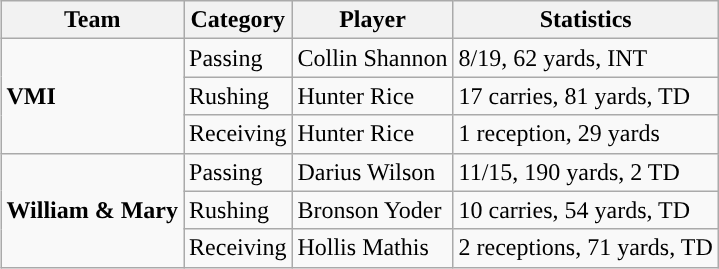<table class="wikitable" style="float: right;">
<tr>
<th>Team</th>
<th>Category</th>
<th>Player</th>
<th>Statistics</th>
</tr>
<tr>
<td rowspan=3><strong>VMI</strong></td>
<td>Passing</td>
<td>Collin Shannon</td>
<td>8/19, 62 yards, INT</td>
</tr>
<tr>
<td>Rushing</td>
<td>Hunter Rice</td>
<td>17 carries, 81 yards, TD</td>
</tr>
<tr>
<td>Receiving</td>
<td>Hunter Rice</td>
<td>1 reception, 29 yards</td>
</tr>
<tr>
<td rowspan=3><strong>William & Mary</strong></td>
<td>Passing</td>
<td>Darius Wilson</td>
<td>11/15, 190 yards, 2 TD</td>
</tr>
<tr>
<td>Rushing</td>
<td>Bronson Yoder</td>
<td>10 carries, 54 yards, TD</td>
</tr>
<tr>
<td>Receiving</td>
<td>Hollis Mathis</td>
<td>2 receptions, 71 yards, TD</td>
</tr>
</table>
